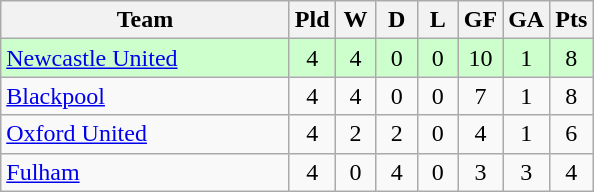<table class="wikitable" style="text-align: center;">
<tr>
<th width="185">Team</th>
<th width="20">Pld</th>
<th width="20">W</th>
<th width="20">D</th>
<th width="20">L</th>
<th width="20">GF</th>
<th width="20">GA</th>
<th width="20">Pts</th>
</tr>
<tr style="background: #ccffcc;">
<td align="left"><a href='#'>Newcastle United</a></td>
<td>4</td>
<td>4</td>
<td>0</td>
<td>0</td>
<td>10</td>
<td>1</td>
<td>8</td>
</tr>
<tr>
<td align="left"><a href='#'>Blackpool</a></td>
<td>4</td>
<td>4</td>
<td>0</td>
<td>0</td>
<td>7</td>
<td>1</td>
<td>8</td>
</tr>
<tr>
<td align="left"><a href='#'>Oxford United</a></td>
<td>4</td>
<td>2</td>
<td>2</td>
<td>0</td>
<td>4</td>
<td>1</td>
<td>6</td>
</tr>
<tr>
<td align="left"><a href='#'>Fulham</a></td>
<td>4</td>
<td>0</td>
<td>4</td>
<td>0</td>
<td>3</td>
<td>3</td>
<td>4</td>
</tr>
</table>
